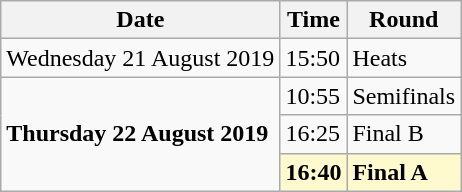<table class="wikitable">
<tr>
<th>Date</th>
<th>Time</th>
<th>Round</th>
</tr>
<tr>
<td>Wednesday 21 August 2019</td>
<td>15:50</td>
<td>Heats</td>
</tr>
<tr>
<td rowspan=3><strong>Thursday 22 August 2019</strong></td>
<td>10:55</td>
<td>Semifinals</td>
</tr>
<tr>
<td>16:25</td>
<td>Final B</td>
</tr>
<tr>
<td style=background:lemonchiffon><strong>16:40</strong></td>
<td style=background:lemonchiffon><strong>Final A</strong></td>
</tr>
</table>
